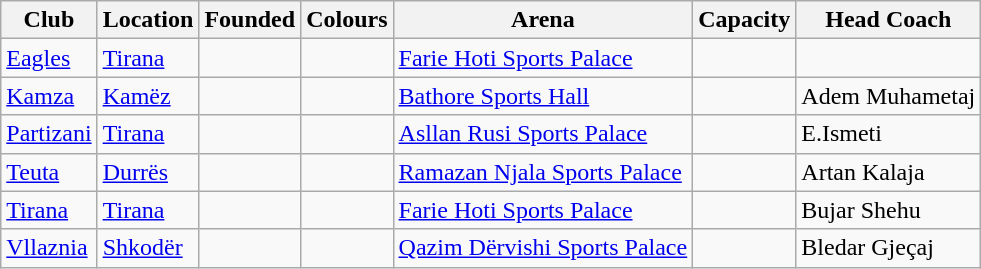<table class="wikitable sortable">
<tr>
<th scope="col">Club</th>
<th scope="col">Location</th>
<th scope="col">Founded</th>
<th scope="col">Colours</th>
<th scope="col">Arena</th>
<th scope="col">Capacity</th>
<th scope="col">Head Coach</th>
</tr>
<tr bgcolor=>
<td><a href='#'>Eagles</a></td>
<td><a href='#'>Tirana</a></td>
<td></td>
<td></td>
<td><a href='#'>Farie Hoti Sports Palace</a></td>
<td></td>
<td></td>
</tr>
<tr bgcolor=>
<td><a href='#'>Kamza</a></td>
<td><a href='#'>Kamëz</a></td>
<td></td>
<td></td>
<td><a href='#'>Bathore Sports Hall</a></td>
<td></td>
<td> Adem Muhametaj</td>
</tr>
<tr bgcolor=>
<td><a href='#'>Partizani</a></td>
<td><a href='#'>Tirana</a></td>
<td></td>
<td></td>
<td><a href='#'>Asllan Rusi Sports Palace</a></td>
<td></td>
<td> E.Ismeti</td>
</tr>
<tr bgcolor=>
<td><a href='#'>Teuta</a></td>
<td><a href='#'>Durrës</a></td>
<td></td>
<td></td>
<td><a href='#'>Ramazan Njala Sports Palace</a></td>
<td></td>
<td> Artan Kalaja</td>
</tr>
<tr bgcolor=>
<td><a href='#'>Tirana</a></td>
<td><a href='#'>Tirana</a></td>
<td></td>
<td></td>
<td><a href='#'>Farie Hoti Sports Palace</a></td>
<td></td>
<td> Bujar Shehu</td>
</tr>
<tr bgcolor=>
<td><a href='#'>Vllaznia</a></td>
<td><a href='#'>Shkodër</a></td>
<td></td>
<td></td>
<td><a href='#'>Qazim Dërvishi Sports Palace</a></td>
<td></td>
<td> Bledar Gjeçaj</td>
</tr>
</table>
